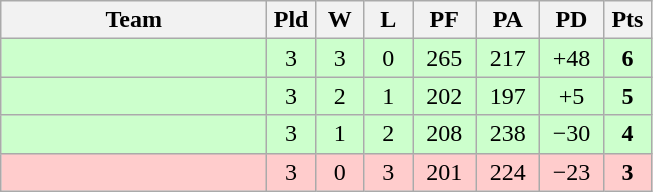<table class="wikitable" style="text-align:center;">
<tr>
<th width=170>Team</th>
<th width=25>Pld</th>
<th width=25>W</th>
<th width=25>L</th>
<th width=35>PF</th>
<th width=35>PA</th>
<th width=35>PD</th>
<th width=25>Pts</th>
</tr>
<tr bgcolor=ccffcc>
<td align="left"></td>
<td>3</td>
<td>3</td>
<td>0</td>
<td>265</td>
<td>217</td>
<td>+48</td>
<td><strong>6</strong></td>
</tr>
<tr bgcolor=ccffcc>
<td align="left"></td>
<td>3</td>
<td>2</td>
<td>1</td>
<td>202</td>
<td>197</td>
<td>+5</td>
<td><strong>5</strong></td>
</tr>
<tr bgcolor=ccffcc>
<td align="left"></td>
<td>3</td>
<td>1</td>
<td>2</td>
<td>208</td>
<td>238</td>
<td>−30</td>
<td><strong>4</strong></td>
</tr>
<tr bgcolor=ffcccc>
<td align="left"></td>
<td>3</td>
<td>0</td>
<td>3</td>
<td>201</td>
<td>224</td>
<td>−23</td>
<td><strong>3</strong></td>
</tr>
</table>
